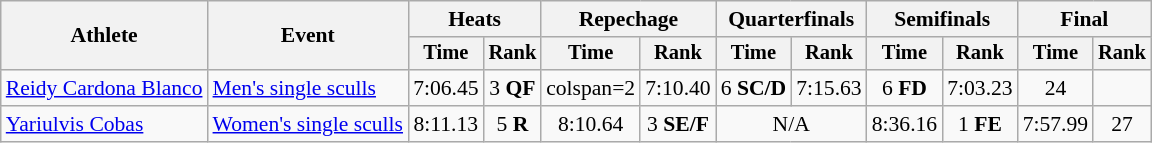<table class=wikitable style=font-size:90%;text-align:center>
<tr>
<th rowspan=2>Athlete</th>
<th rowspan=2>Event</th>
<th colspan=2>Heats</th>
<th colspan=2>Repechage</th>
<th colspan=2>Quarterfinals</th>
<th colspan=2>Semifinals</th>
<th colspan=2>Final</th>
</tr>
<tr style=font-size:95%>
<th>Time</th>
<th>Rank</th>
<th>Time</th>
<th>Rank</th>
<th>Time</th>
<th>Rank</th>
<th>Time</th>
<th>Rank</th>
<th>Time</th>
<th>Rank</th>
</tr>
<tr>
<td align=left><a href='#'>Reidy Cardona Blanco</a></td>
<td align=left><a href='#'>Men's single sculls</a></td>
<td>7:06.45</td>
<td>3 <strong>QF</strong></td>
<td>colspan=2</td>
<td>7:10.40</td>
<td>6 <strong>SC/D</strong></td>
<td>7:15.63</td>
<td>6 <strong>FD</strong></td>
<td>7:03.23</td>
<td>24</td>
</tr>
<tr>
<td align=left><a href='#'>Yariulvis Cobas</a></td>
<td align=left><a href='#'>Women's single sculls</a></td>
<td>8:11.13</td>
<td>5 <strong>R</strong></td>
<td>8:10.64</td>
<td>3 <strong>SE/F</strong></td>
<td colspan="2">N/A</td>
<td>8:36.16</td>
<td>1 <strong>FE</strong></td>
<td>7:57.99</td>
<td>27</td>
</tr>
</table>
